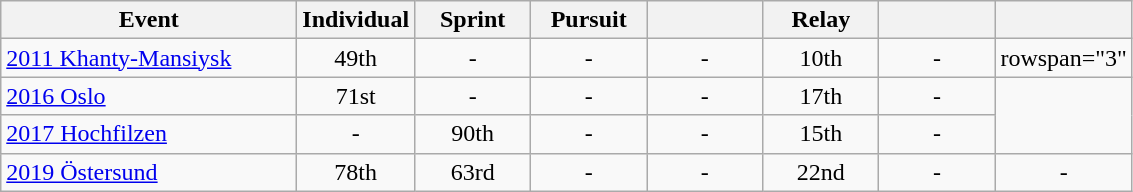<table class="wikitable" style="text-align: center;">
<tr ">
<th style="width:190px;">Event</th>
<th style="width:70px;">Individual</th>
<th style="width:70px;">Sprint</th>
<th style="width:70px;">Pursuit</th>
<th style="width:70px;"></th>
<th style="width:70px;">Relay</th>
<th style="width:70px;"></th>
<th style="width:70px;"></th>
</tr>
<tr>
<td align=left> <a href='#'>2011 Khanty-Mansiysk</a></td>
<td>49th</td>
<td>-</td>
<td>-</td>
<td>-</td>
<td>10th</td>
<td>-</td>
<td>rowspan="3" </td>
</tr>
<tr>
<td align=left> <a href='#'>2016 Oslo</a></td>
<td>71st</td>
<td>-</td>
<td>-</td>
<td>-</td>
<td>17th</td>
<td>-</td>
</tr>
<tr>
<td align=left> <a href='#'>2017 Hochfilzen</a></td>
<td>-</td>
<td>90th</td>
<td>-</td>
<td>-</td>
<td>15th</td>
<td>-</td>
</tr>
<tr>
<td align=left> <a href='#'>2019 Östersund</a></td>
<td>78th</td>
<td>63rd</td>
<td>-</td>
<td>-</td>
<td>22nd</td>
<td>-</td>
<td>-</td>
</tr>
</table>
